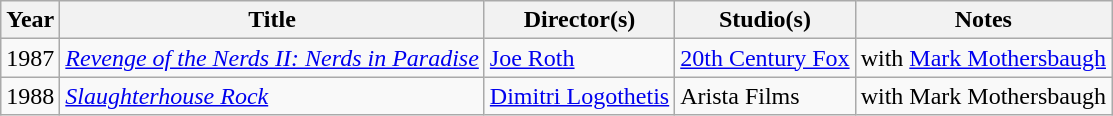<table class="wikitable">
<tr>
<th>Year</th>
<th>Title</th>
<th>Director(s)</th>
<th>Studio(s)</th>
<th>Notes</th>
</tr>
<tr>
<td>1987</td>
<td><em><a href='#'>Revenge of the Nerds II: Nerds in Paradise</a></em></td>
<td><a href='#'>Joe Roth</a></td>
<td><a href='#'>20th Century Fox</a></td>
<td>with <a href='#'>Mark Mothersbaugh</a></td>
</tr>
<tr>
<td>1988</td>
<td><em><a href='#'>Slaughterhouse Rock</a></em></td>
<td><a href='#'>Dimitri Logothetis</a></td>
<td>Arista Films</td>
<td>with Mark Mothersbaugh</td>
</tr>
</table>
